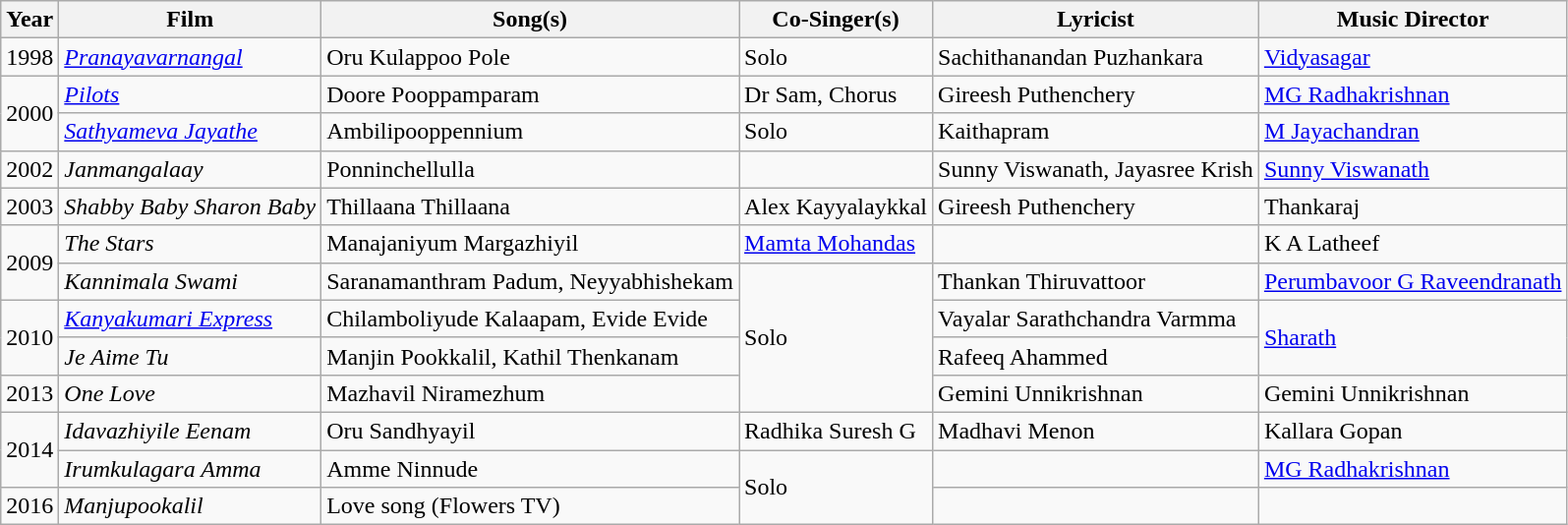<table class="wikitable">
<tr>
<th>Year</th>
<th>Film</th>
<th>Song(s)</th>
<th>Co-Singer(s)</th>
<th>Lyricist</th>
<th>Music Director</th>
</tr>
<tr>
<td>1998</td>
<td><em><a href='#'>Pranayavarnangal</a></em></td>
<td>Oru Kulappoo Pole</td>
<td>Solo</td>
<td>Sachithanandan Puzhankara</td>
<td><a href='#'>Vidyasagar</a></td>
</tr>
<tr>
<td rowspan="2">2000</td>
<td><a href='#'><em>Pilots</em></a></td>
<td>Doore Pooppamparam</td>
<td>Dr Sam, Chorus</td>
<td>Gireesh Puthenchery</td>
<td><a href='#'>MG Radhakrishnan</a></td>
</tr>
<tr>
<td><em><a href='#'>Sathyameva Jayathe</a></em></td>
<td>Ambilipooppennium</td>
<td>Solo</td>
<td>Kaithapram</td>
<td><a href='#'>M Jayachandran</a></td>
</tr>
<tr>
<td>2002</td>
<td><em>Janmangalaay</em></td>
<td>Ponninchellulla</td>
<td></td>
<td>Sunny Viswanath, Jayasree Krish</td>
<td><a href='#'>Sunny Viswanath</a></td>
</tr>
<tr>
<td>2003</td>
<td><em>Shabby Baby Sharon Baby</em></td>
<td>Thillaana Thillaana</td>
<td>Alex Kayyalaykkal</td>
<td>Gireesh Puthenchery</td>
<td>Thankaraj</td>
</tr>
<tr>
<td rowspan="2">2009</td>
<td><em>The Stars</em></td>
<td>Manajaniyum Margazhiyil</td>
<td><a href='#'>Mamta Mohandas</a></td>
<td></td>
<td>K A Latheef</td>
</tr>
<tr>
<td><em>Kannimala Swami</em></td>
<td>Saranamanthram Padum, Neyyabhishekam</td>
<td rowspan="4">Solo</td>
<td>Thankan Thiruvattoor</td>
<td><a href='#'>Perumbavoor G Raveendranath</a></td>
</tr>
<tr>
<td rowspan="2">2010</td>
<td><a href='#'><em>Kanyakumari Express</em></a></td>
<td>Chilamboliyude Kalaapam, Evide Evide</td>
<td>Vayalar Sarathchandra Varmma</td>
<td rowspan="2"><a href='#'>Sharath</a></td>
</tr>
<tr>
<td><em>Je Aime Tu</em></td>
<td>Manjin Pookkalil, Kathil Thenkanam</td>
<td>Rafeeq Ahammed</td>
</tr>
<tr>
<td>2013</td>
<td><em>One Love</em></td>
<td>Mazhavil Niramezhum</td>
<td>Gemini Unnikrishnan</td>
<td>Gemini Unnikrishnan</td>
</tr>
<tr>
<td rowspan="2">2014</td>
<td><em>Idavazhiyile Eenam</em></td>
<td>Oru Sandhyayil</td>
<td>Radhika Suresh G</td>
<td>Madhavi Menon</td>
<td>Kallara Gopan</td>
</tr>
<tr>
<td><em>Irumkulagara Amma</em></td>
<td>Amme Ninnude</td>
<td rowspan="2">Solo</td>
<td></td>
<td><a href='#'>MG Radhakrishnan</a></td>
</tr>
<tr>
<td>2016</td>
<td><em>Manjupookalil</em></td>
<td>Love song (Flowers TV)</td>
<td></td>
<td></td>
</tr>
</table>
